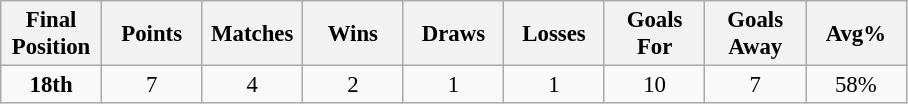<table class="wikitable" style="font-size: 95%; text-align: center;">
<tr>
<th width=60>Final Position</th>
<th width=60>Points</th>
<th width=60>Matches</th>
<th width=60>Wins</th>
<th width=60>Draws</th>
<th width=60>Losses</th>
<th width=60>Goals For</th>
<th width=60>Goals Away</th>
<th width=60>Avg%</th>
</tr>
<tr>
<td><strong>18th</strong></td>
<td>7</td>
<td>4</td>
<td>2</td>
<td>1</td>
<td>1</td>
<td>10</td>
<td>7</td>
<td>58%</td>
</tr>
</table>
